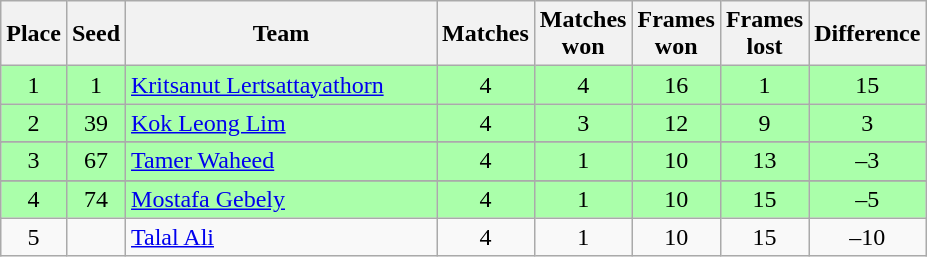<table class="wikitable" style="text-align: center;">
<tr>
<th width=20>Place</th>
<th width=20>Seed</th>
<th width=200>Team</th>
<th width=20>Matches</th>
<th width=20>Matches won</th>
<th width=20>Frames won</th>
<th width=20>Frames lost</th>
<th width=20>Difference</th>
</tr>
<tr style="background:#aaffaa;">
<td>1</td>
<td>1</td>
<td style="text-align:left;"> <a href='#'>Kritsanut Lertsattayathorn</a></td>
<td>4</td>
<td>4</td>
<td>16</td>
<td>1</td>
<td>15</td>
</tr>
<tr style="background:#aaffaa;">
<td>2</td>
<td>39</td>
<td style="text-align:left;"> <a href='#'>Kok Leong Lim</a></td>
<td>4</td>
<td>3</td>
<td>12</td>
<td>9</td>
<td>3</td>
</tr>
<tr>
</tr>
<tr style="background:#aaffaa;">
<td>3</td>
<td>67</td>
<td style="text-align:left;"> <a href='#'>Tamer Waheed</a></td>
<td>4</td>
<td>1</td>
<td>10</td>
<td>13</td>
<td>–3</td>
</tr>
<tr>
</tr>
<tr style="background:#aaffaa;">
<td>4</td>
<td>74</td>
<td style="text-align:left;"> <a href='#'>Mostafa Gebely</a></td>
<td>4</td>
<td>1</td>
<td>10</td>
<td>15</td>
<td>–5</td>
</tr>
<tr>
<td>5</td>
<td></td>
<td style="text-align:left;"> <a href='#'>Talal Ali</a></td>
<td>4</td>
<td>1</td>
<td>10</td>
<td>15</td>
<td>–10</td>
</tr>
</table>
